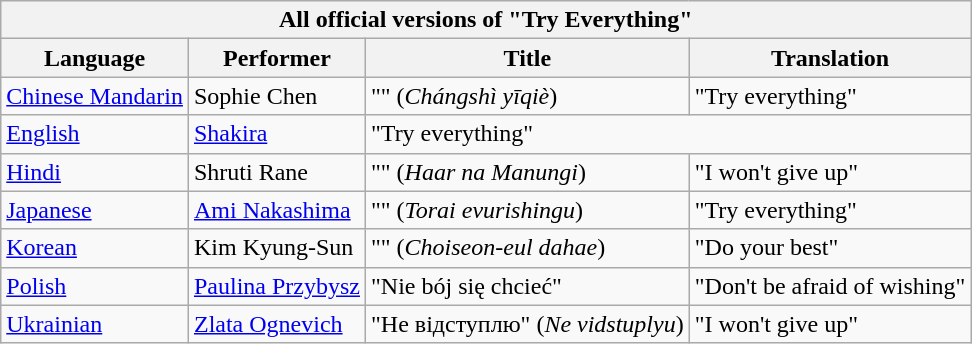<table class="wikitable sortable collapsible">
<tr>
<th colspan="4">All official versions of "Try Everything"</th>
</tr>
<tr>
<th>Language</th>
<th>Performer</th>
<th>Title</th>
<th>Translation</th>
</tr>
<tr>
<td><a href='#'>Chinese Mandarin</a></td>
<td>Sophie Chen</td>
<td>"" (<em>Chángshì yīqiè</em>)</td>
<td>"Try everything"</td>
</tr>
<tr>
<td><a href='#'>English</a></td>
<td><a href='#'>Shakira</a></td>
<td colspan="2">"Try everything"</td>
</tr>
<tr>
<td><a href='#'>Hindi</a></td>
<td>Shruti Rane</td>
<td>"" (<em>Haar na Manungi</em>)</td>
<td>"I won't give up"</td>
</tr>
<tr>
<td><a href='#'>Japanese</a></td>
<td><a href='#'>Ami Nakashima</a></td>
<td>"" (<em>Torai evurishingu</em>)</td>
<td>"Try everything"</td>
</tr>
<tr>
<td><a href='#'>Korean</a></td>
<td>Kim Kyung-Sun</td>
<td>"" (<em>Choiseon-eul dahae</em>)</td>
<td>"Do your best"</td>
</tr>
<tr>
<td><a href='#'>Polish</a></td>
<td><a href='#'>Paulina Przybysz</a></td>
<td>"Nie bój się chcieć"</td>
<td>"Don't be afraid of wishing"</td>
</tr>
<tr>
<td><a href='#'>Ukrainian</a></td>
<td><a href='#'>Zlata Ognevich</a></td>
<td>"Не відступлю" (<em>Ne vidstuplyu</em>)</td>
<td>"I won't give up"</td>
</tr>
</table>
